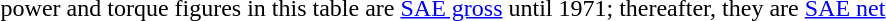<table style="margin: 1em auto;">
<tr>
<td> power and torque figures in this table are <a href='#'>SAE gross</a> until 1971; thereafter, they are <a href='#'>SAE net</a></td>
</tr>
</table>
